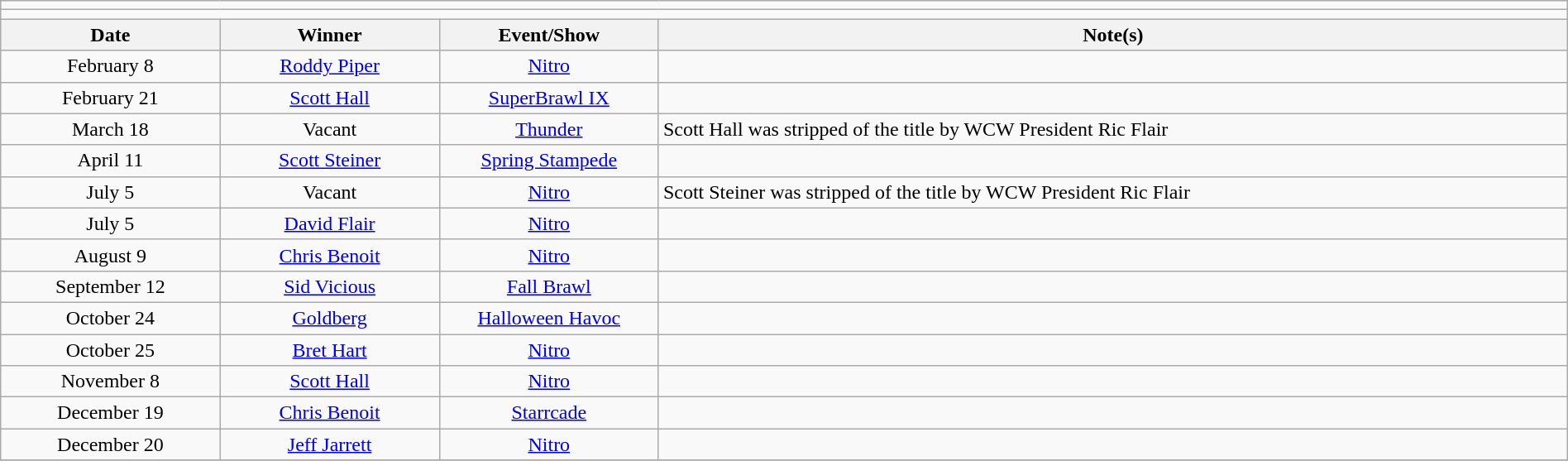<table class="wikitable" style="text-align:center; width:100%;">
<tr>
<td colspan="5"></td>
</tr>
<tr>
<td colspan="5"><strong></strong></td>
</tr>
<tr>
<th width=14%>Date</th>
<th width=14%>Winner</th>
<th width=14%>Event/Show</th>
<th width=58%>Note(s)</th>
</tr>
<tr>
<td>February 8</td>
<td><a href='#'>Roddy Piper</a></td>
<td><a href='#'>Nitro</a></td>
<td align=left></td>
</tr>
<tr>
<td>February 21</td>
<td><a href='#'>Scott Hall</a></td>
<td><a href='#'>SuperBrawl IX</a></td>
<td align=left></td>
</tr>
<tr>
<td>March 18</td>
<td>Vacant</td>
<td><a href='#'>Thunder</a></td>
<td align=left>Scott Hall was stripped of the title by WCW President Ric Flair</td>
</tr>
<tr>
<td>April 11</td>
<td><a href='#'>Scott Steiner</a></td>
<td><a href='#'>Spring Stampede</a></td>
<td align=left></td>
</tr>
<tr>
<td>July 5</td>
<td>Vacant</td>
<td><a href='#'>Nitro</a></td>
<td align=left>Scott Steiner was stripped of the title by WCW President Ric Flair</td>
</tr>
<tr>
<td>July 5</td>
<td><a href='#'>David Flair</a></td>
<td><a href='#'>Nitro</a></td>
<td align=left></td>
</tr>
<tr>
<td>August 9</td>
<td><a href='#'>Chris Benoit</a></td>
<td><a href='#'>Nitro</a></td>
<td align=left></td>
</tr>
<tr>
<td>September 12</td>
<td><a href='#'>Sid Vicious</a></td>
<td><a href='#'>Fall Brawl</a></td>
<td align=left></td>
</tr>
<tr>
<td>October 24</td>
<td><a href='#'>Goldberg</a></td>
<td><a href='#'>Halloween Havoc</a></td>
<td align=left></td>
</tr>
<tr>
<td>October 25</td>
<td><a href='#'>Bret Hart</a></td>
<td><a href='#'>Nitro</a></td>
<td align=left></td>
</tr>
<tr>
<td>November 8</td>
<td><a href='#'>Scott Hall</a></td>
<td><a href='#'>Nitro</a></td>
<td align=left></td>
</tr>
<tr>
<td>December 19</td>
<td><a href='#'>Chris Benoit</a></td>
<td><a href='#'>Starrcade</a></td>
<td align=left></td>
</tr>
<tr>
<td>December 20</td>
<td><a href='#'>Jeff Jarrett</a></td>
<td><a href='#'>Nitro</a></td>
<td align=left></td>
</tr>
<tr>
</tr>
</table>
